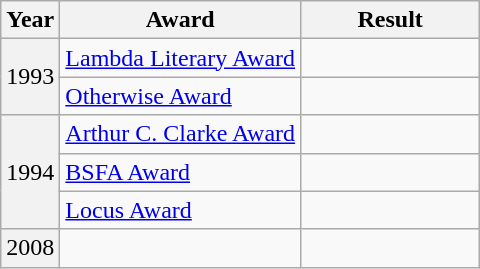<table class="wikitable sortable">
<tr>
<th scope=col>Year</th>
<th scope=col>Award</th>
<th scope=col style="min-width: 7em">Result</th>
</tr>
<tr>
<th scope=row style="font-weight: normal" rowspan=2>1993</th>
<td><a href='#'>Lambda Literary Award</a></td>
<td></td>
</tr>
<tr>
<td><a href='#'>Otherwise Award</a></td>
<td></td>
</tr>
<tr>
<th scope=rowgroup style="font-weight: normal" rowspan=3>1994</th>
<td><a href='#'>Arthur C. Clarke Award</a></td>
<td></td>
</tr>
<tr>
<td><a href='#'>BSFA Award</a></td>
<td></td>
</tr>
<tr>
<td><a href='#'>Locus Award</a></td>
<td></td>
</tr>
<tr>
<th style="font-weight: normal">2008</th>
<td></td>
<td></td>
</tr>
</table>
